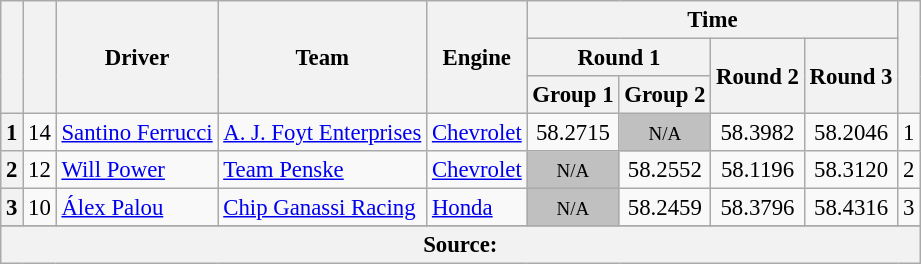<table class="wikitable sortable" style="font-size: 95%;">
<tr>
<th rowspan="3"></th>
<th rowspan="3"></th>
<th rowspan="3">Driver</th>
<th rowspan="3">Team</th>
<th rowspan="3">Engine</th>
<th colspan="4">Time</th>
<th rowspan="3"></th>
</tr>
<tr>
<th scope="col" colspan="2">Round 1</th>
<th scope="col" rowspan="2">Round 2</th>
<th scope="col" rowspan="2">Round 3</th>
</tr>
<tr>
<th scope="col">Group 1</th>
<th scope="col">Group 2</th>
</tr>
<tr>
<th>1</th>
<td align="center">14</td>
<td> <a href='#'>Santino Ferrucci</a></td>
<td><a href='#'>A. J. Foyt Enterprises</a></td>
<td><a href='#'>Chevrolet</a></td>
<td align="center">58.2715</td>
<td style="background: silver" align="center" data-sort-value="13"><small>N/A</small></td>
<td align="center">58.3982</td>
<td align="center">58.2046</td>
<td align="center">1</td>
</tr>
<tr>
<th>2</th>
<td align="center">12</td>
<td> <a href='#'>Will Power</a></td>
<td><a href='#'>Team Penske</a></td>
<td><a href='#'>Chevrolet</a></td>
<td style="background: silver" align="center" data-sort-value="2"><small>N/A</small></td>
<td align="center">58.2552</td>
<td align="center">58.1196</td>
<td align="center">58.3120</td>
<td align="center">2</td>
</tr>
<tr>
<th>3</th>
<td align="center">10</td>
<td> <a href='#'>Álex Palou</a></td>
<td><a href='#'>Chip Ganassi Racing</a></td>
<td><a href='#'>Honda</a></td>
<td style="background: silver" align="center" data-sort-value="9"><small>N/A</small></td>
<td align="center">58.2459</td>
<td align="center">58.3796</td>
<td align="center">58.4316</td>
<td align="center">3</td>
</tr>
<tr>
</tr>
<tr class="sortbottom">
<th colspan="10">Source:</th>
</tr>
</table>
